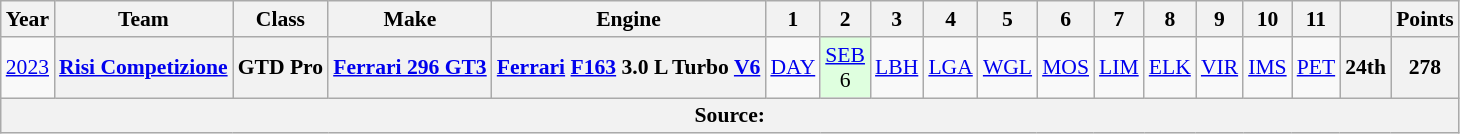<table class="wikitable" style="text-align:center; font-size:90%">
<tr>
<th>Year</th>
<th>Team</th>
<th>Class</th>
<th>Make</th>
<th>Engine</th>
<th>1</th>
<th>2</th>
<th>3</th>
<th>4</th>
<th>5</th>
<th>6</th>
<th>7</th>
<th>8</th>
<th>9</th>
<th>10</th>
<th>11</th>
<th></th>
<th>Points</th>
</tr>
<tr>
<td><a href='#'>2023</a></td>
<th><a href='#'>Risi Competizione</a></th>
<th>GTD Pro</th>
<th><a href='#'>Ferrari 296 GT3</a></th>
<th><a href='#'>Ferrari</a> <a href='#'>F163</a> 3.0 L Turbo <a href='#'>V6</a></th>
<td><a href='#'>DAY</a></td>
<td style="background:#DFFFDF;"><a href='#'>SEB</a><br>6</td>
<td><a href='#'>LBH</a></td>
<td><a href='#'>LGA</a></td>
<td><a href='#'>WGL</a></td>
<td><a href='#'>MOS</a></td>
<td><a href='#'>LIM</a></td>
<td><a href='#'>ELK</a></td>
<td><a href='#'>VIR</a></td>
<td><a href='#'>IMS</a></td>
<td><a href='#'>PET</a></td>
<th>24th</th>
<th>278</th>
</tr>
<tr>
<th colspan="18">Source:</th>
</tr>
</table>
